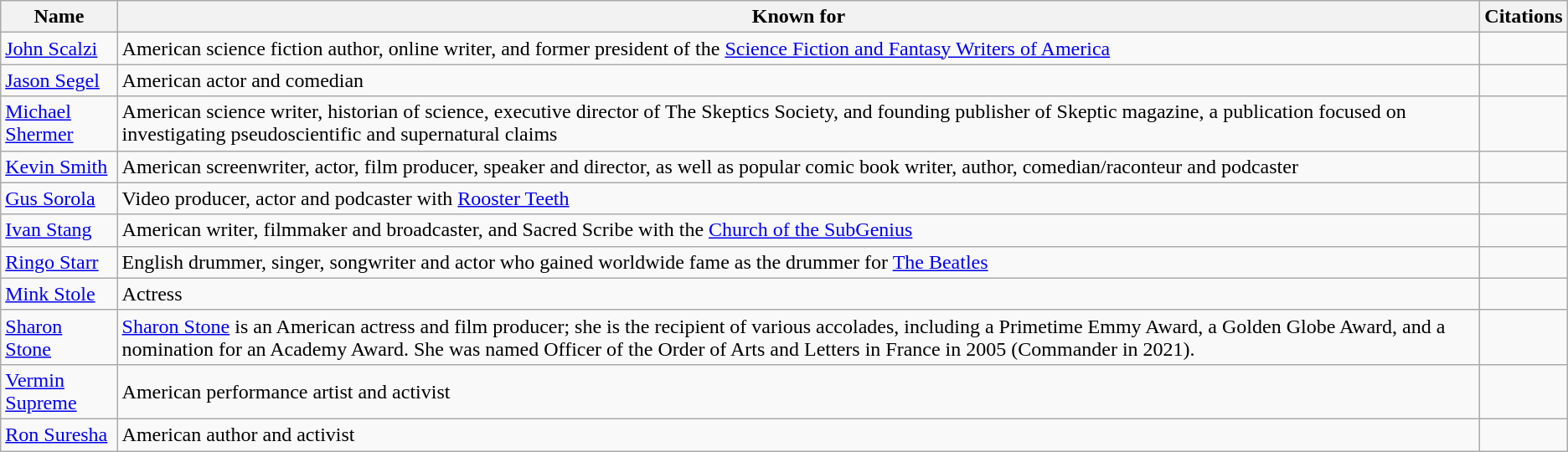<table class="wikitable">
<tr>
<th>Name</th>
<th>Known for</th>
<th>Citations</th>
</tr>
<tr>
<td><a href='#'>John Scalzi</a></td>
<td>American science fiction author, online writer, and former president of the <a href='#'>Science Fiction and Fantasy Writers of America</a></td>
<td></td>
</tr>
<tr>
<td><a href='#'>Jason Segel</a></td>
<td>American actor and comedian</td>
<td></td>
</tr>
<tr>
<td><a href='#'>Michael Shermer</a></td>
<td>American science writer, historian of science, executive director of The Skeptics Society, and founding publisher of Skeptic magazine, a publication focused on investigating pseudoscientific and supernatural claims</td>
<td></td>
</tr>
<tr>
<td><a href='#'>Kevin Smith</a></td>
<td>American screenwriter, actor, film producer, speaker and director, as well as popular comic book writer, author, comedian/raconteur and podcaster</td>
<td></td>
</tr>
<tr>
<td><a href='#'>Gus Sorola</a></td>
<td>Video producer, actor and podcaster with <a href='#'>Rooster Teeth</a></td>
<td></td>
</tr>
<tr>
<td><a href='#'>Ivan Stang</a></td>
<td>American writer, filmmaker and broadcaster, and Sacred Scribe with the <a href='#'>Church of the SubGenius</a></td>
<td></td>
</tr>
<tr>
<td><a href='#'>Ringo Starr</a></td>
<td>English drummer, singer, songwriter and actor who gained worldwide fame as the drummer for <a href='#'>The Beatles</a></td>
<td></td>
</tr>
<tr>
<td><a href='#'>Mink Stole</a></td>
<td>Actress</td>
<td></td>
</tr>
<tr>
<td><a href='#'>Sharon Stone</a></td>
<td><a href='#'>Sharon Stone</a> is an American actress and film producer; she is the recipient of various accolades, including a Primetime Emmy Award, a Golden Globe Award, and a nomination for an Academy Award. She was named Officer of the Order of Arts and Letters in France in 2005 (Commander in 2021).</td>
<td></td>
</tr>
<tr>
<td><a href='#'>Vermin Supreme</a></td>
<td>American performance artist and activist</td>
<td></td>
</tr>
<tr>
<td><a href='#'>Ron Suresha</a></td>
<td>American author and activist</td>
<td></td>
</tr>
</table>
